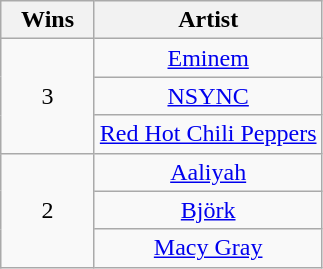<table class="wikitable" rowspan="2" style="text-align:center">
<tr>
<th scope="col" style="width:55px;">Wins</th>
<th scope="col" style="text-align:center;">Artist</th>
</tr>
<tr>
<td rowspan="3" style="text-align:center">3</td>
<td><a href='#'>Eminem</a></td>
</tr>
<tr>
<td><a href='#'>NSYNC</a></td>
</tr>
<tr>
<td><a href='#'>Red Hot Chili Peppers</a></td>
</tr>
<tr>
<td rowspan="3" style="text-align:center">2</td>
<td><a href='#'>Aaliyah</a></td>
</tr>
<tr>
<td><a href='#'>Björk</a></td>
</tr>
<tr>
<td><a href='#'>Macy Gray</a></td>
</tr>
</table>
